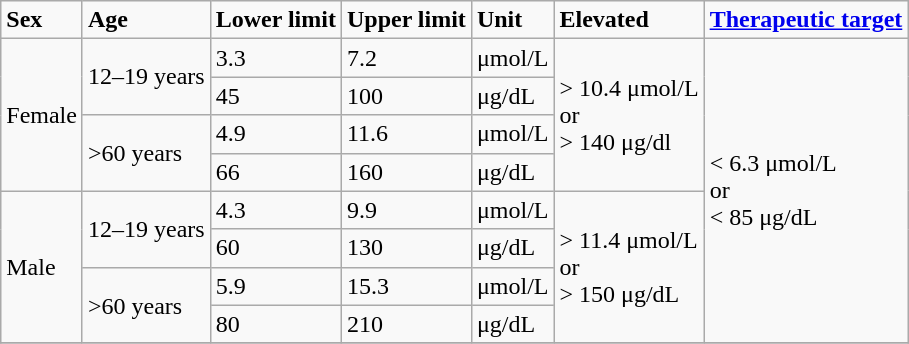<table class="wikitable">
<tr>
<td><strong>Sex</strong></td>
<td><strong>Age</strong></td>
<td><strong>Lower limit</strong></td>
<td><strong>Upper limit</strong></td>
<td><strong>Unit</strong></td>
<td><strong>Elevated</strong></td>
<td><strong><a href='#'>Therapeutic target</a></strong></td>
</tr>
<tr>
<td rowspan =4>Female</td>
<td rowspan=2>12–19 years</td>
<td>3.3</td>
<td>7.2</td>
<td>μmol/L</td>
<td rowspan=4>> 10.4 μmol/L <br> or <br> > 140 μg/dl</td>
<td rowspan=8>< 6.3 μmol/L <br>or<br> < 85 μg/dL</td>
</tr>
<tr>
<td>45</td>
<td>100</td>
<td>μg/dL</td>
</tr>
<tr>
<td rowspan =2>>60 years</td>
<td>4.9</td>
<td>11.6</td>
<td>μmol/L</td>
</tr>
<tr>
<td>66</td>
<td>160</td>
<td>μg/dL</td>
</tr>
<tr>
<td rowspan =4>Male</td>
<td rowspan=2>12–19 years</td>
<td>4.3</td>
<td>9.9</td>
<td>μmol/L</td>
<td rowspan=4>> 11.4 μmol/L <br> or <br> > 150 μg/dL</td>
</tr>
<tr>
<td>60</td>
<td>130</td>
<td>μg/dL</td>
</tr>
<tr>
<td rowspan =2>>60 years</td>
<td>5.9</td>
<td>15.3</td>
<td>μmol/L</td>
</tr>
<tr>
<td>80</td>
<td>210</td>
<td>μg/dL</td>
</tr>
<tr>
</tr>
</table>
